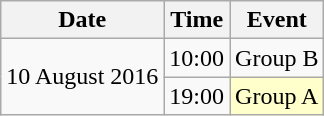<table class = "wikitable" style="text-align:center;">
<tr>
<th>Date</th>
<th>Time</th>
<th>Event</th>
</tr>
<tr>
<td rowspan=2>10 August 2016</td>
<td>10:00</td>
<td>Group B</td>
</tr>
<tr>
<td>19:00</td>
<td bgcolor=ffffcc>Group A</td>
</tr>
</table>
